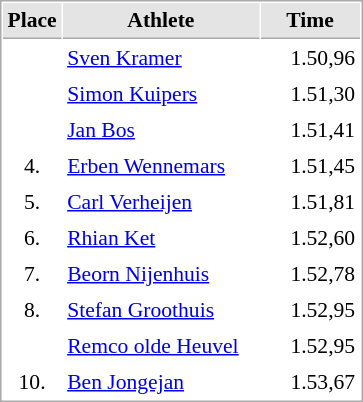<table cellspacing="1" cellpadding="3" style="border:1px solid #AAAAAA;font-size:90%">
<tr bgcolor="#E4E4E4">
<th style="border-bottom:1px solid #AAAAAA" width=15>Place</th>
<th style="border-bottom:1px solid #AAAAAA" width=125>Athlete</th>
<th style="border-bottom:1px solid #AAAAAA" width=60>Time</th>
</tr>
<tr>
<td align="center"></td>
<td><a href='#'>Sven Kramer</a></td>
<td align="right">1.50,96</td>
</tr>
<tr>
<td align="center"></td>
<td><a href='#'>Simon Kuipers</a></td>
<td align="right">1.51,30</td>
</tr>
<tr>
<td align="center"></td>
<td><a href='#'>Jan Bos</a></td>
<td align="right">1.51,41</td>
</tr>
<tr>
<td align="center">4.</td>
<td><a href='#'>Erben Wennemars</a></td>
<td align="right">1.51,45</td>
</tr>
<tr>
<td align="center">5.</td>
<td><a href='#'>Carl Verheijen</a></td>
<td align="right">1.51,81</td>
</tr>
<tr>
<td align="center">6.</td>
<td><a href='#'>Rhian Ket</a></td>
<td align="right">1.52,60</td>
</tr>
<tr>
<td align="center">7.</td>
<td><a href='#'>Beorn Nijenhuis</a></td>
<td align="right">1.52,78</td>
</tr>
<tr>
<td align="center">8.</td>
<td><a href='#'>Stefan Groothuis</a></td>
<td align="right">1.52,95</td>
</tr>
<tr>
<td align="center"></td>
<td><a href='#'>Remco olde Heuvel</a></td>
<td align="right">1.52,95</td>
</tr>
<tr>
<td align="center">10.</td>
<td><a href='#'>Ben Jongejan</a></td>
<td align="right">1.53,67</td>
</tr>
</table>
